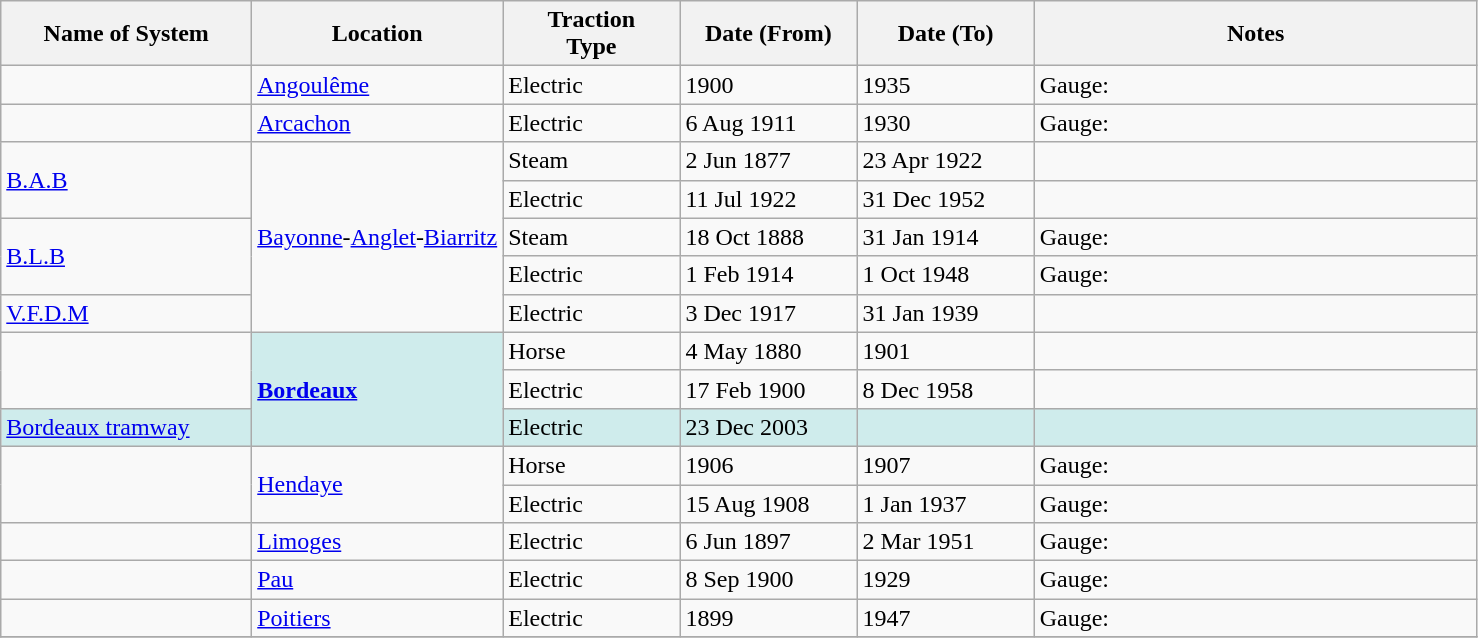<table class="wikitable">
<tr>
<th width=17%>Name of System</th>
<th width=17%>Location</th>
<th width=12%>Traction<br>Type</th>
<th width=12%>Date (From)</th>
<th width=12%>Date (To)</th>
<th width=30%>Notes</th>
</tr>
<tr>
<td> </td>
<td><a href='#'>Angoulême</a></td>
<td>Electric</td>
<td>1900</td>
<td>1935</td>
<td>Gauge: </td>
</tr>
<tr>
<td> </td>
<td><a href='#'>Arcachon</a></td>
<td>Electric</td>
<td>6 Aug 1911</td>
<td>1930</td>
<td>Gauge: </td>
</tr>
<tr>
<td rowspan="2"><a href='#'>B.A.B</a></td>
<td rowspan="5"><a href='#'>Bayonne</a>-<a href='#'>Anglet</a>-<a href='#'>Biarritz</a></td>
<td>Steam</td>
<td>2 Jun 1877</td>
<td>23 Apr 1922</td>
<td> </td>
</tr>
<tr>
<td>Electric</td>
<td>11 Jul 1922</td>
<td>31 Dec 1952</td>
<td> </td>
</tr>
<tr>
<td rowspan="2"><a href='#'>B.L.B</a></td>
<td>Steam</td>
<td>18 Oct 1888</td>
<td>31 Jan 1914</td>
<td>Gauge: </td>
</tr>
<tr>
<td>Electric</td>
<td>1 Feb 1914</td>
<td>1 Oct 1948</td>
<td>Gauge: </td>
</tr>
<tr>
<td><a href='#'>V.F.D.M</a></td>
<td>Electric</td>
<td>3 Dec 1917</td>
<td>31 Jan 1939</td>
<td> </td>
</tr>
<tr>
<td rowspan="2"> </td>
<td style="background:#CFECEC" rowspan="3"><strong><a href='#'>Bordeaux</a></strong></td>
<td>Horse</td>
<td>4 May 1880</td>
<td>1901</td>
<td> </td>
</tr>
<tr>
<td>Electric</td>
<td>17 Feb 1900</td>
<td>8 Dec 1958</td>
<td> </td>
</tr>
<tr style="background:#CFECEC">
<td><a href='#'>Bordeaux tramway</a></td>
<td>Electric</td>
<td>23 Dec 2003</td>
<td> </td>
<td> </td>
</tr>
<tr>
<td rowspan="2"> </td>
<td rowspan="2"><a href='#'>Hendaye</a></td>
<td>Horse</td>
<td>1906</td>
<td>1907</td>
<td>Gauge: </td>
</tr>
<tr>
<td>Electric</td>
<td>15 Aug 1908</td>
<td>1 Jan 1937</td>
<td>Gauge: </td>
</tr>
<tr>
<td> </td>
<td><a href='#'>Limoges</a></td>
<td>Electric</td>
<td>6 Jun 1897</td>
<td>2 Mar 1951</td>
<td>Gauge: </td>
</tr>
<tr>
<td> </td>
<td><a href='#'>Pau</a></td>
<td>Electric</td>
<td>8 Sep 1900</td>
<td>1929</td>
<td>Gauge: </td>
</tr>
<tr>
<td> </td>
<td><a href='#'>Poitiers</a></td>
<td>Electric</td>
<td>1899</td>
<td>1947</td>
<td>Gauge: </td>
</tr>
<tr>
</tr>
</table>
